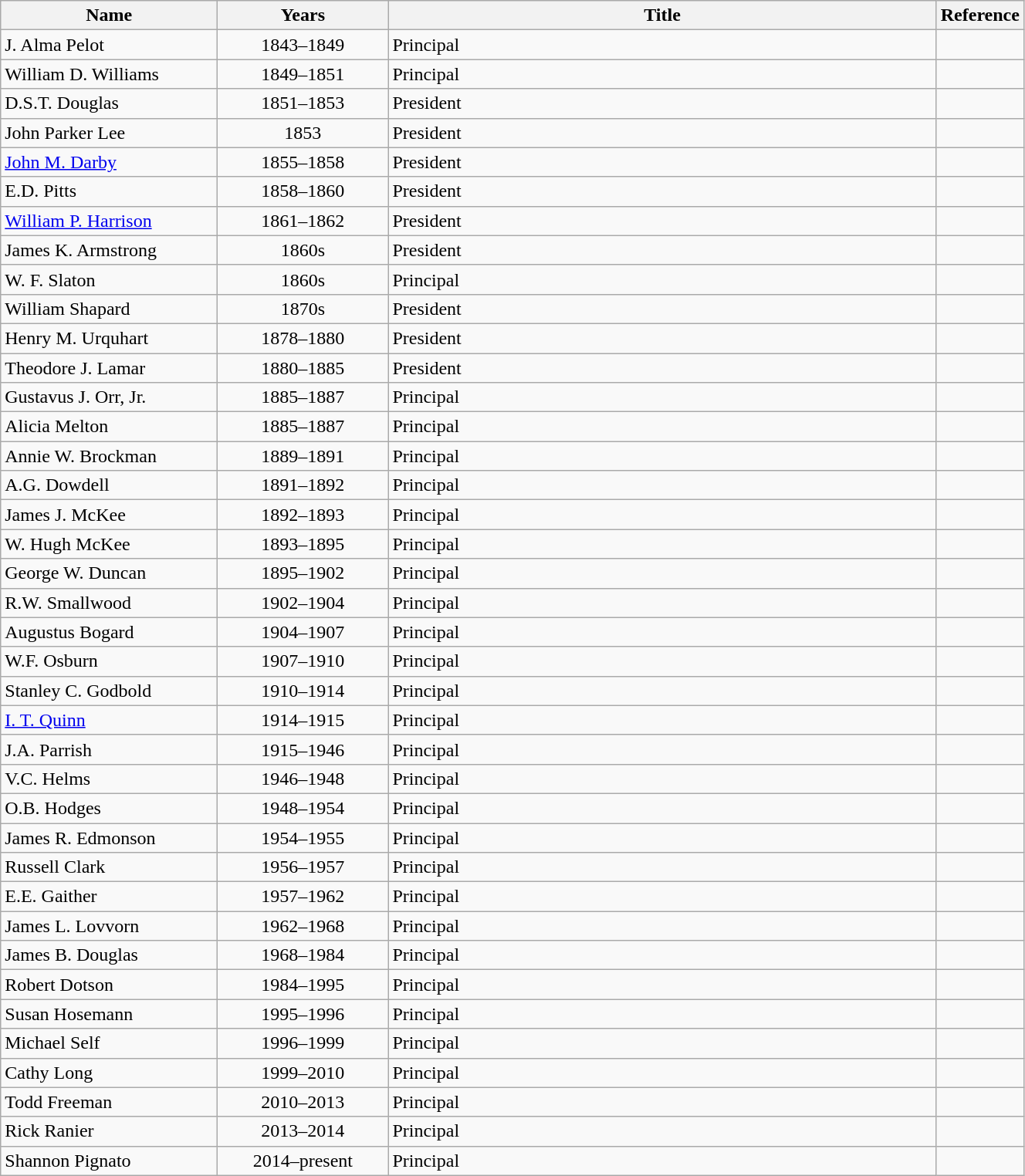<table class="wikitable sortable" style="width:70%">
<tr>
<th width="180">Name</th>
<th width="140" align=center>Years</th>
<th>Title</th>
<th width="10" class="unsortable">Reference</th>
</tr>
<tr>
<td>J. Alma Pelot</td>
<td align="center">1843–1849</td>
<td>Principal</td>
<td align="center"></td>
</tr>
<tr>
<td>William D. Williams</td>
<td align="center">1849–1851</td>
<td>Principal</td>
<td align="center"></td>
</tr>
<tr>
<td>D.S.T. Douglas</td>
<td align="center">1851–1853</td>
<td>President</td>
<td align="center"></td>
</tr>
<tr>
<td>John Parker Lee</td>
<td align="center">1853</td>
<td>President</td>
<td align="center"></td>
</tr>
<tr>
<td><a href='#'>John M. Darby</a></td>
<td align="center">1855–1858</td>
<td>President</td>
<td align="center"></td>
</tr>
<tr>
<td>E.D. Pitts</td>
<td align="center">1858–1860</td>
<td>President</td>
<td align="center"></td>
</tr>
<tr>
<td><a href='#'>William P. Harrison</a></td>
<td align="center">1861–1862</td>
<td>President</td>
<td align="center"></td>
</tr>
<tr>
<td>James K. Armstrong</td>
<td align="center">1860s</td>
<td>President</td>
<td align="center"></td>
</tr>
<tr>
<td>W. F. Slaton</td>
<td align="center">1860s</td>
<td>Principal</td>
<td align="center"></td>
</tr>
<tr>
<td>William Shapard</td>
<td align="center">1870s</td>
<td>President</td>
<td align="center"></td>
</tr>
<tr>
<td>Henry M. Urquhart</td>
<td align="center">1878–1880</td>
<td>President</td>
<td align="center"></td>
</tr>
<tr>
<td>Theodore J. Lamar</td>
<td align="center">1880–1885</td>
<td>President</td>
<td align="center"></td>
</tr>
<tr>
<td>Gustavus J. Orr, Jr.</td>
<td align="center">1885–1887</td>
<td>Principal</td>
<td align="center"></td>
</tr>
<tr>
<td>Alicia Melton</td>
<td align="center">1885–1887</td>
<td>Principal</td>
<td align="center"></td>
</tr>
<tr>
<td>Annie W. Brockman</td>
<td align="center">1889–1891</td>
<td>Principal</td>
<td align="center"></td>
</tr>
<tr>
<td>A.G. Dowdell</td>
<td align="center">1891–1892</td>
<td>Principal</td>
<td align="center"></td>
</tr>
<tr>
<td>James J. McKee</td>
<td align="center">1892–1893</td>
<td>Principal</td>
<td align="center"></td>
</tr>
<tr>
<td>W. Hugh McKee</td>
<td align="center">1893–1895</td>
<td>Principal</td>
<td align="center"></td>
</tr>
<tr>
<td>George W. Duncan</td>
<td align="center">1895–1902</td>
<td>Principal</td>
<td align="center"></td>
</tr>
<tr>
<td>R.W. Smallwood</td>
<td align="center">1902–1904</td>
<td>Principal</td>
<td align="center"></td>
</tr>
<tr>
<td>Augustus Bogard</td>
<td align="center">1904–1907</td>
<td>Principal</td>
<td align="center"></td>
</tr>
<tr>
<td>W.F. Osburn</td>
<td align="center">1907–1910</td>
<td>Principal</td>
<td align="center"></td>
</tr>
<tr>
<td>Stanley C. Godbold</td>
<td align="center">1910–1914</td>
<td>Principal</td>
<td align="center"></td>
</tr>
<tr>
<td><a href='#'>I. T. Quinn</a></td>
<td align="center">1914–1915</td>
<td>Principal</td>
<td align="center"></td>
</tr>
<tr>
<td>J.A. Parrish</td>
<td align="center">1915–1946</td>
<td>Principal</td>
<td align="center"></td>
</tr>
<tr>
<td>V.C. Helms</td>
<td align="center">1946–1948</td>
<td>Principal</td>
<td align="center"></td>
</tr>
<tr>
<td>O.B. Hodges</td>
<td align="center">1948–1954</td>
<td>Principal</td>
<td align="center"></td>
</tr>
<tr>
<td>James R. Edmonson</td>
<td align="center">1954–1955</td>
<td>Principal</td>
<td align="center"></td>
</tr>
<tr>
<td>Russell Clark</td>
<td align="center">1956–1957</td>
<td>Principal</td>
<td align="center"></td>
</tr>
<tr>
<td>E.E. Gaither</td>
<td align="center">1957–1962</td>
<td>Principal</td>
<td align="center"></td>
</tr>
<tr>
<td>James L. Lovvorn</td>
<td align="center">1962–1968</td>
<td>Principal</td>
<td align="center"></td>
</tr>
<tr>
<td>James B. Douglas</td>
<td align="center">1968–1984</td>
<td>Principal</td>
<td align="center"></td>
</tr>
<tr>
<td>Robert Dotson</td>
<td align="center">1984–1995</td>
<td>Principal</td>
<td align="center"></td>
</tr>
<tr>
<td>Susan Hosemann</td>
<td align="center">1995–1996</td>
<td>Principal</td>
<td align="center"></td>
</tr>
<tr>
<td>Michael Self</td>
<td align="center">1996–1999</td>
<td>Principal</td>
<td align="center"></td>
</tr>
<tr>
<td>Cathy Long</td>
<td align="center">1999–2010</td>
<td>Principal</td>
<td align="center"></td>
</tr>
<tr>
<td>Todd Freeman</td>
<td align="center">2010–2013</td>
<td>Principal</td>
<td align="center"></td>
</tr>
<tr>
<td>Rick Ranier</td>
<td align="center">2013–2014</td>
<td>Principal</td>
<td align="center"></td>
</tr>
<tr>
<td>Shannon Pignato</td>
<td align="center">2014–present</td>
<td>Principal</td>
<td align="center"></td>
</tr>
</table>
